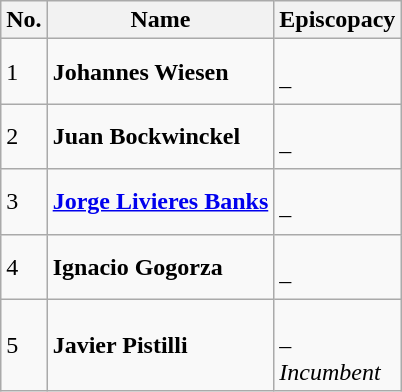<table class="wikitable">
<tr>
<th>No.</th>
<th>Name</th>
<th>Episcopacy</th>
</tr>
<tr>
<td>1</td>
<td><strong>Johannes Wiesen</strong><br></td>
<td><br>–<br></td>
</tr>
<tr>
<td>2</td>
<td><strong>Juan Bockwinckel</strong><br></td>
<td><br>–<br></td>
</tr>
<tr>
<td>3</td>
<td><a href='#'><strong>Jorge Livieres Banks</strong></a><br></td>
<td><br>–<br></td>
</tr>
<tr>
<td>4</td>
<td><strong>Ignacio Gogorza</strong><br></td>
<td><br>–<br></td>
</tr>
<tr>
<td>5</td>
<td><strong>Javier Pistilli</strong><br></td>
<td><br>–<br><em>Incumbent</em></td>
</tr>
</table>
